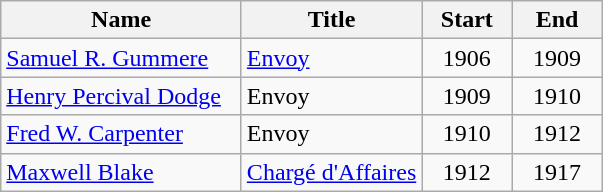<table class=wikitable>
<tr>
<th align=center valign=bottom width="40%">Name</th>
<th valign=bottom width="30%">Title</th>
<th valign=bottom width="15%">Start</th>
<th valign=bottom width="15%">End</th>
</tr>
<tr>
<td><a href='#'>Samuel R. Gummere</a></td>
<td><a href='#'>Envoy</a></td>
<td align=center>1906</td>
<td align=center>1909</td>
</tr>
<tr>
<td><a href='#'>Henry Percival Dodge</a></td>
<td>Envoy</td>
<td align=center>1909</td>
<td align=center>1910</td>
</tr>
<tr>
<td><a href='#'>Fred W. Carpenter</a></td>
<td>Envoy</td>
<td align=center>1910</td>
<td align=center>1912</td>
</tr>
<tr>
<td><a href='#'>Maxwell Blake</a></td>
<td><a href='#'>Chargé d'Affaires</a></td>
<td align=center>1912</td>
<td align=center>1917</td>
</tr>
</table>
